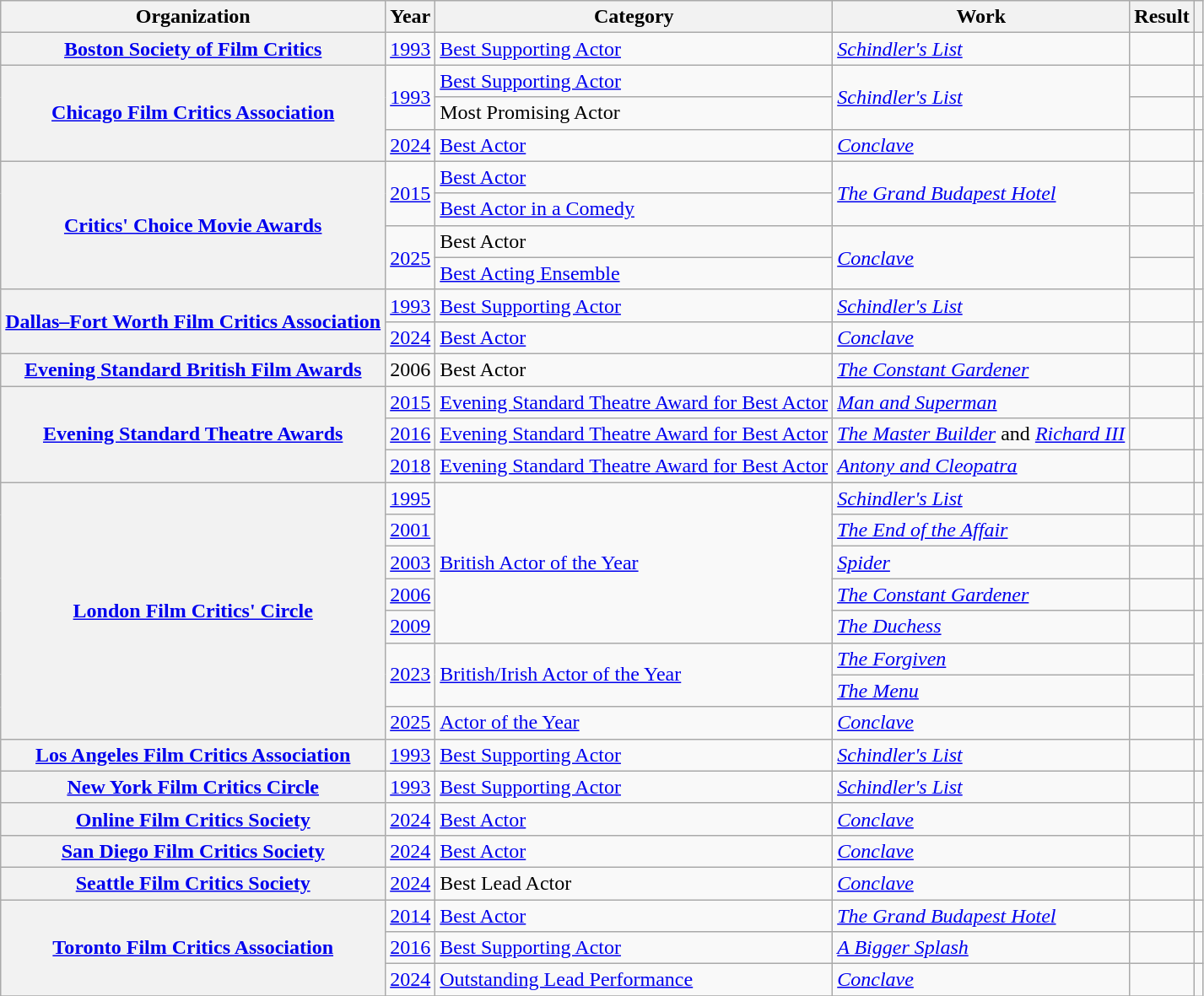<table class= "wikitable plainrowheaders sortable">
<tr>
<th scope="col">Organization</th>
<th scope="col">Year</th>
<th scope="col">Category</th>
<th scope="col">Work</th>
<th scope="col">Result</th>
<th scope="col" class="unsortable"></th>
</tr>
<tr>
<th scope="row"><a href='#'>Boston Society of Film Critics</a></th>
<td><a href='#'>1993</a></td>
<td><a href='#'>Best Supporting Actor</a></td>
<td><em><a href='#'>Schindler's List</a></em></td>
<td></td>
<td style="text-align:center;"></td>
</tr>
<tr>
<th rowspan="3" scope="row"><a href='#'>Chicago Film Critics Association</a></th>
<td rowspan="2"><a href='#'>1993</a></td>
<td><a href='#'>Best Supporting Actor</a></td>
<td rowspan="2"><em><a href='#'>Schindler's List</a></em></td>
<td></td>
<td style="text-align:center;"></td>
</tr>
<tr>
<td>Most Promising Actor</td>
<td></td>
<td style="text-align:center;"></td>
</tr>
<tr>
<td><a href='#'>2024</a></td>
<td><a href='#'>Best Actor</a></td>
<td><em><a href='#'>Conclave</a></em></td>
<td></td>
<td style="text-align:center;"></td>
</tr>
<tr>
<th rowspan="4" scope="row"><a href='#'>Critics' Choice Movie Awards</a></th>
<td rowspan="2"><a href='#'>2015</a></td>
<td><a href='#'>Best Actor</a></td>
<td rowspan="2"><em><a href='#'>The Grand Budapest Hotel</a></em></td>
<td></td>
<td rowspan="2" style="text-align:center;"></td>
</tr>
<tr>
<td><a href='#'>Best Actor in a Comedy</a></td>
<td></td>
</tr>
<tr>
<td rowspan="2"><a href='#'>2025</a></td>
<td>Best Actor</td>
<td rowspan="2"><em><a href='#'>Conclave</a></em></td>
<td></td>
<td rowspan="2" style="text-align:center;"></td>
</tr>
<tr>
<td><a href='#'>Best Acting Ensemble</a></td>
<td></td>
</tr>
<tr>
<th rowspan="2" scope="row"><a href='#'>Dallas–Fort Worth Film Critics Association</a></th>
<td><a href='#'>1993</a></td>
<td><a href='#'>Best Supporting Actor</a></td>
<td><em><a href='#'>Schindler's List</a></em></td>
<td></td>
<td style="text-align:center;"></td>
</tr>
<tr>
<td><a href='#'>2024</a></td>
<td><a href='#'>Best Actor</a></td>
<td><em><a href='#'>Conclave</a></em></td>
<td></td>
<td style="text-align:center;"></td>
</tr>
<tr>
<th scope="row"><a href='#'>Evening Standard British Film Awards</a></th>
<td>2006</td>
<td>Best Actor</td>
<td><em><a href='#'>The Constant Gardener</a></em></td>
<td></td>
<td style="text-align:center;"></td>
</tr>
<tr>
<th rowspan="3" scope="row"><a href='#'>Evening Standard Theatre Awards</a></th>
<td><a href='#'>2015</a></td>
<td><a href='#'>Evening Standard Theatre Award for Best Actor</a></td>
<td><em><a href='#'>Man and Superman</a></em></td>
<td></td>
<td style="text-align:center;"></td>
</tr>
<tr>
<td><a href='#'>2016</a></td>
<td><a href='#'>Evening Standard Theatre Award for Best Actor</a></td>
<td><em><a href='#'>The Master Builder</a></em> and <em><a href='#'>Richard III</a></em></td>
<td></td>
<td style="text-align:center;"></td>
</tr>
<tr>
<td><a href='#'>2018</a></td>
<td><a href='#'>Evening Standard Theatre Award for Best Actor</a></td>
<td><em><a href='#'>Antony and Cleopatra</a></em></td>
<td></td>
<td style="text-align:center;"></td>
</tr>
<tr>
<th rowspan="8" scope="row"><a href='#'>London Film Critics' Circle</a></th>
<td><a href='#'>1995</a></td>
<td rowspan="5"><a href='#'>British Actor of the Year</a></td>
<td><em><a href='#'>Schindler's List</a></em></td>
<td></td>
<td style="text-align:center;"></td>
</tr>
<tr>
<td><a href='#'>2001</a></td>
<td><em><a href='#'>The End of the Affair</a></em></td>
<td></td>
<td style="text-align:center;"></td>
</tr>
<tr>
<td><a href='#'>2003</a></td>
<td><em><a href='#'>Spider</a></em></td>
<td></td>
<td style="text-align:center;"></td>
</tr>
<tr>
<td><a href='#'>2006</a></td>
<td><em><a href='#'>The Constant Gardener</a></em></td>
<td></td>
<td style="text-align:center;"></td>
</tr>
<tr>
<td><a href='#'>2009</a></td>
<td><em><a href='#'>The Duchess</a></em></td>
<td></td>
<td style="text-align:center;"></td>
</tr>
<tr>
<td rowspan="2"><a href='#'>2023</a></td>
<td rowspan="2"><a href='#'>British/Irish Actor of the Year</a></td>
<td><em><a href='#'>The Forgiven</a></em></td>
<td></td>
<td rowspan="2" style="text-align:center;"></td>
</tr>
<tr>
<td><em><a href='#'>The Menu</a></em></td>
<td></td>
</tr>
<tr>
<td><a href='#'>2025</a></td>
<td><a href='#'>Actor of the Year</a></td>
<td><em><a href='#'>Conclave</a></em></td>
<td></td>
<td style="text-align:center;"></td>
</tr>
<tr>
<th scope="row"><a href='#'>Los Angeles Film Critics Association</a></th>
<td><a href='#'>1993</a></td>
<td><a href='#'>Best Supporting Actor</a></td>
<td><em><a href='#'>Schindler's List</a></em></td>
<td></td>
<td style="text-align:center;"></td>
</tr>
<tr>
<th scope="row"><a href='#'>New York Film Critics Circle</a></th>
<td><a href='#'>1993</a></td>
<td><a href='#'>Best Supporting Actor</a></td>
<td><em><a href='#'>Schindler's List</a></em></td>
<td></td>
<td style="text-align:center;"></td>
</tr>
<tr>
<th scope="row"><a href='#'>Online Film Critics Society</a></th>
<td><a href='#'>2024</a></td>
<td><a href='#'>Best Actor</a></td>
<td><em><a href='#'>Conclave</a></em></td>
<td></td>
<td style="text-align:center;"></td>
</tr>
<tr>
<th scope="row"><a href='#'>San Diego Film Critics Society</a></th>
<td><a href='#'>2024</a></td>
<td><a href='#'>Best Actor</a></td>
<td><em><a href='#'>Conclave</a></em></td>
<td></td>
<td style="text-align:center;"></td>
</tr>
<tr>
<th scope="row"><a href='#'>Seattle Film Critics Society</a></th>
<td><a href='#'>2024</a></td>
<td>Best Lead Actor</td>
<td><em><a href='#'>Conclave</a></em></td>
<td></td>
<td style="text-align:center;"></td>
</tr>
<tr>
<th rowspan="3" scope="row"><a href='#'>Toronto Film Critics Association</a></th>
<td><a href='#'>2014</a></td>
<td><a href='#'>Best Actor</a></td>
<td><em><a href='#'>The Grand Budapest Hotel</a></em></td>
<td></td>
<td style="text-align:center;"></td>
</tr>
<tr>
<td><a href='#'>2016</a></td>
<td><a href='#'>Best Supporting Actor</a></td>
<td><em><a href='#'>A Bigger Splash</a></em></td>
<td></td>
<td style="text-align:center;"></td>
</tr>
<tr>
<td><a href='#'>2024</a></td>
<td><a href='#'>Outstanding Lead Performance</a></td>
<td><em><a href='#'>Conclave</a></em></td>
<td></td>
<td style="text-align:center;" rowspan=7></td>
</tr>
<tr>
</tr>
</table>
